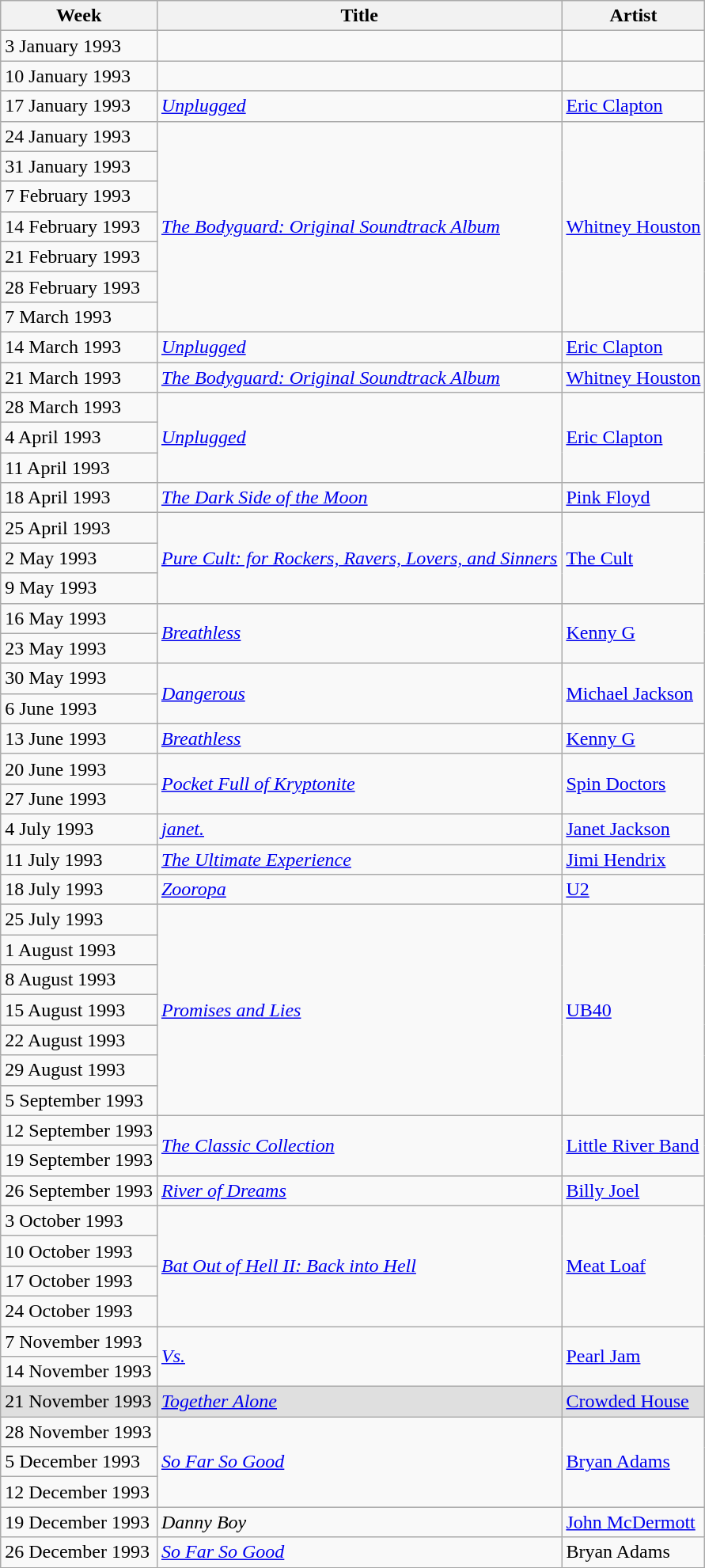<table class="wikitable">
<tr>
<th>Week</th>
<th>Title</th>
<th>Artist</th>
</tr>
<tr>
<td>3 January 1993</td>
<td></td>
<td></td>
</tr>
<tr>
<td>10 January 1993</td>
<td></td>
<td></td>
</tr>
<tr>
<td>17 January 1993</td>
<td rowspan="1"><em><a href='#'>Unplugged</a></em></td>
<td rowspan="1"><a href='#'>Eric Clapton</a></td>
</tr>
<tr>
<td>24 January 1993</td>
<td rowspan="7"><em><a href='#'>The Bodyguard: Original Soundtrack Album</a></em></td>
<td rowspan="7"><a href='#'>Whitney Houston</a></td>
</tr>
<tr>
<td>31 January 1993</td>
</tr>
<tr>
<td>7 February 1993</td>
</tr>
<tr>
<td>14 February 1993</td>
</tr>
<tr>
<td>21 February 1993</td>
</tr>
<tr>
<td>28 February 1993</td>
</tr>
<tr>
<td>7 March 1993</td>
</tr>
<tr>
<td>14 March 1993</td>
<td rowspan="1"><em><a href='#'>Unplugged</a></em></td>
<td rowspan="1"><a href='#'>Eric Clapton</a></td>
</tr>
<tr>
<td>21 March 1993</td>
<td rowspan="1"><em><a href='#'>The Bodyguard: Original Soundtrack Album</a></em></td>
<td rowspan="1"><a href='#'>Whitney Houston</a></td>
</tr>
<tr>
<td>28 March 1993</td>
<td rowspan="3"><em><a href='#'>Unplugged</a></em></td>
<td rowspan="3"><a href='#'>Eric Clapton</a></td>
</tr>
<tr>
<td>4 April 1993</td>
</tr>
<tr>
<td>11 April 1993</td>
</tr>
<tr>
<td>18 April 1993</td>
<td rowspan="1"><em><a href='#'>The Dark Side of the Moon</a></em></td>
<td rowspan="1"><a href='#'>Pink Floyd</a></td>
</tr>
<tr>
<td>25 April 1993</td>
<td rowspan="3"><em><a href='#'>Pure Cult: for Rockers, Ravers, Lovers, and Sinners</a></em></td>
<td rowspan="3"><a href='#'>The Cult</a></td>
</tr>
<tr>
<td>2 May 1993</td>
</tr>
<tr>
<td>9 May 1993</td>
</tr>
<tr>
<td>16 May 1993</td>
<td rowspan="2"><em><a href='#'>Breathless</a></em></td>
<td rowspan="2"><a href='#'>Kenny G</a></td>
</tr>
<tr>
<td>23 May 1993</td>
</tr>
<tr>
<td>30 May 1993</td>
<td rowspan="2"><em><a href='#'>Dangerous</a></em></td>
<td rowspan="2"><a href='#'>Michael Jackson</a></td>
</tr>
<tr>
<td>6 June 1993</td>
</tr>
<tr>
<td>13 June 1993</td>
<td rowspan="1"><em><a href='#'>Breathless</a></em></td>
<td rowspan="1"><a href='#'>Kenny G</a></td>
</tr>
<tr>
<td>20 June 1993</td>
<td rowspan="2"><em><a href='#'>Pocket Full of Kryptonite</a></em></td>
<td rowspan="2"><a href='#'>Spin Doctors</a></td>
</tr>
<tr>
<td>27 June 1993</td>
</tr>
<tr>
<td>4 July 1993</td>
<td rowspan="1"><em><a href='#'>janet.</a></em></td>
<td rowspan="1"><a href='#'>Janet Jackson</a></td>
</tr>
<tr>
<td>11 July 1993</td>
<td rowspan="1"><em><a href='#'>The Ultimate Experience</a></em></td>
<td rowspan="1"><a href='#'>Jimi Hendrix</a></td>
</tr>
<tr>
<td>18 July 1993</td>
<td rowspan="1"><em><a href='#'>Zooropa</a></em></td>
<td rowspan="1"><a href='#'>U2</a></td>
</tr>
<tr>
<td>25 July 1993</td>
<td rowspan="7"><em><a href='#'>Promises and Lies</a></em></td>
<td rowspan="7"><a href='#'>UB40</a></td>
</tr>
<tr>
<td>1 August 1993</td>
</tr>
<tr>
<td>8 August 1993</td>
</tr>
<tr>
<td>15 August 1993</td>
</tr>
<tr>
<td>22 August 1993</td>
</tr>
<tr>
<td>29 August 1993</td>
</tr>
<tr>
<td>5 September 1993</td>
</tr>
<tr>
<td>12 September 1993</td>
<td rowspan="2"><em><a href='#'>The Classic Collection</a></em></td>
<td rowspan="2"><a href='#'>Little River Band</a></td>
</tr>
<tr>
<td>19 September 1993</td>
</tr>
<tr>
<td>26 September 1993</td>
<td rowspan="1"><em><a href='#'>River of Dreams</a></em></td>
<td rowspan="1"><a href='#'>Billy Joel</a></td>
</tr>
<tr>
<td>3 October 1993</td>
<td rowspan="4"><em><a href='#'>Bat Out of Hell II: Back into Hell</a></em></td>
<td rowspan="4"><a href='#'>Meat Loaf</a></td>
</tr>
<tr>
<td>10 October 1993</td>
</tr>
<tr>
<td>17 October 1993</td>
</tr>
<tr>
<td>24 October 1993</td>
</tr>
<tr>
<td>7 November 1993</td>
<td rowspan="2"><em><a href='#'>Vs.</a></em></td>
<td rowspan="2"><a href='#'>Pearl Jam</a></td>
</tr>
<tr>
<td>14 November 1993</td>
</tr>
<tr bgcolor="#DFDFDF">
<td>21 November 1993</td>
<td rowspan="1"><em><a href='#'>Together Alone</a></em></td>
<td rowspan="1"><a href='#'>Crowded House</a></td>
</tr>
<tr>
<td>28 November 1993</td>
<td rowspan="3"><em><a href='#'>So Far So Good</a></em></td>
<td rowspan="3"><a href='#'>Bryan Adams</a></td>
</tr>
<tr>
<td>5 December 1993</td>
</tr>
<tr>
<td>12 December 1993</td>
</tr>
<tr>
<td>19 December 1993</td>
<td rowspan="1"><em>Danny Boy</em></td>
<td rowspan="1"><a href='#'>John McDermott</a></td>
</tr>
<tr>
<td>26 December 1993</td>
<td rowspan="1"><em><a href='#'>So Far So Good</a></em></td>
<td rowspan="1">Bryan Adams</td>
</tr>
<tr bgcolor="#CCCCCC">
</tr>
</table>
